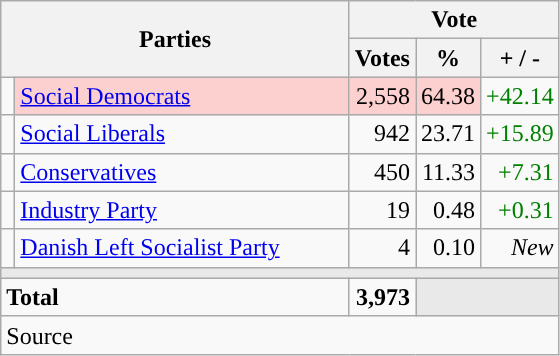<table class="wikitable" style="text-align:right;">
<tr>
<th style="text-align:centre;" rowspan="2" colspan="2" width="225">Parties</th>
<th colspan="3">Vote</th>
</tr>
<tr>
<th width="15">Votes</th>
<th width="15">%</th>
<th width="15">+ / -</th>
</tr>
<tr>
<td width="2" style="color:inherit;background:"></td>
<td bgcolor=#fbd0ce  align="left"><a href='#'>Social Democrats</a></td>
<td bgcolor=#fbd0ce>2,558</td>
<td bgcolor=#fbd0ce>64.38</td>
<td style=color:green;>+42.14</td>
</tr>
<tr>
<td width="2" style="color:inherit;background:"></td>
<td align="left"><a href='#'>Social Liberals</a></td>
<td>942</td>
<td>23.71</td>
<td style=color:green;>+15.89</td>
</tr>
<tr>
<td width="2" style="color:inherit;background:"></td>
<td align="left"><a href='#'>Conservatives</a></td>
<td>450</td>
<td>11.33</td>
<td style=color:green;>+7.31</td>
</tr>
<tr>
<td width="2" style="color:inherit;background:"></td>
<td align="left"><a href='#'>Industry Party</a></td>
<td>19</td>
<td>0.48</td>
<td style=color:green;>+0.31</td>
</tr>
<tr>
<td width="2" style="color:inherit;background:"></td>
<td align="left"><a href='#'>Danish Left Socialist Party</a></td>
<td>4</td>
<td>0.10</td>
<td><em>New</em></td>
</tr>
<tr>
<td colspan="7" bgcolor="#E9E9E9"></td>
</tr>
<tr>
<td align="left" colspan="2"><strong>Total</strong></td>
<td><strong>3,973</strong></td>
<td bgcolor="#E9E9E9" colspan="2"></td>
</tr>
<tr>
<td align="left" colspan="6">Source</td>
</tr>
</table>
